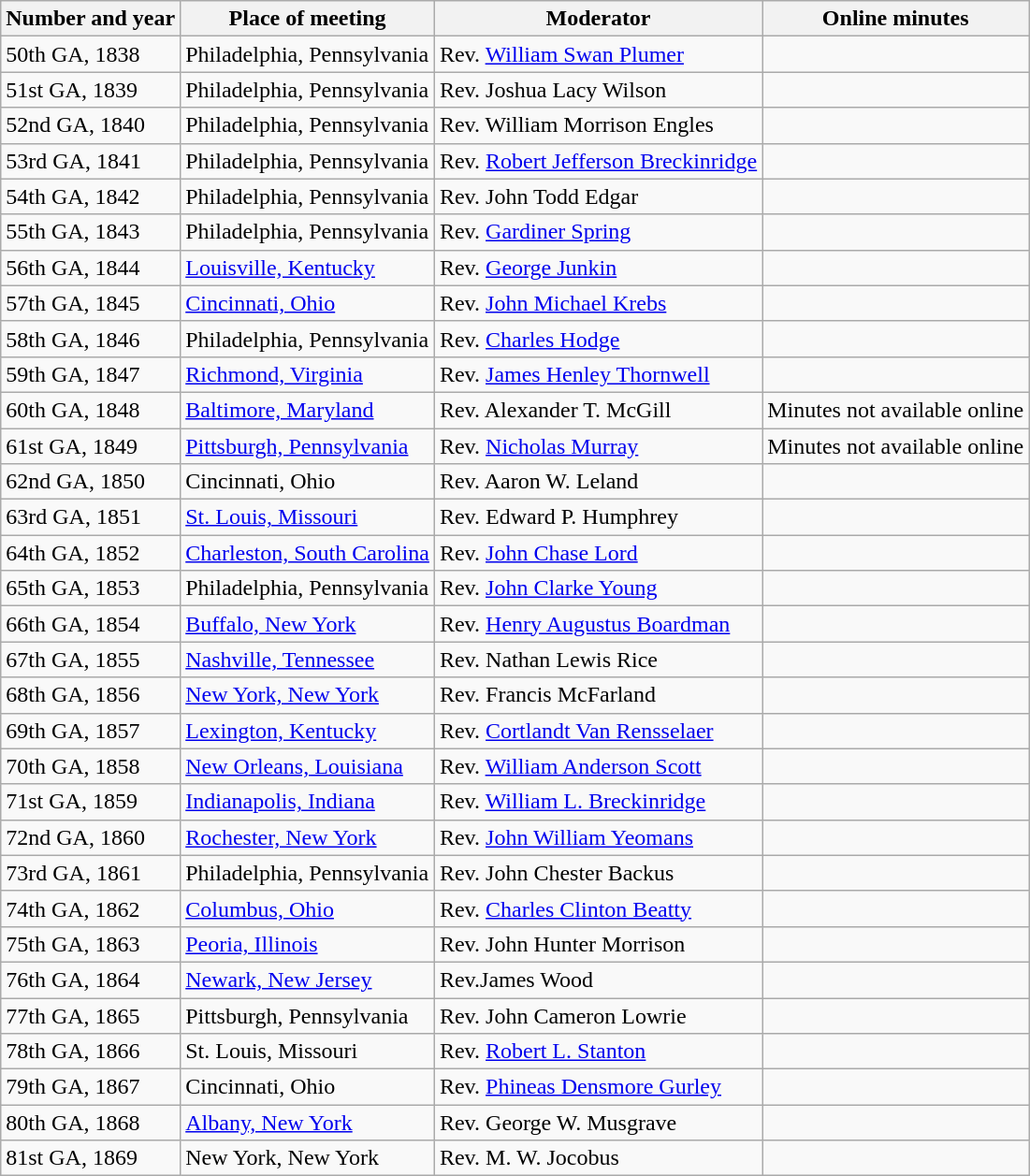<table class="wikitable">
<tr>
<th>Number and year</th>
<th>Place of meeting</th>
<th>Moderator</th>
<th>Online minutes</th>
</tr>
<tr>
<td>50th GA, 1838</td>
<td>Philadelphia, Pennsylvania</td>
<td>Rev. <a href='#'>William Swan Plumer</a></td>
<td></td>
</tr>
<tr>
<td>51st GA, 1839</td>
<td>Philadelphia, Pennsylvania</td>
<td>Rev. Joshua Lacy Wilson</td>
<td></td>
</tr>
<tr>
<td>52nd GA, 1840</td>
<td>Philadelphia, Pennsylvania</td>
<td>Rev. William Morrison Engles</td>
<td></td>
</tr>
<tr>
<td>53rd GA, 1841</td>
<td>Philadelphia, Pennsylvania</td>
<td>Rev. <a href='#'>Robert Jefferson Breckinridge</a></td>
<td></td>
</tr>
<tr>
<td>54th GA, 1842</td>
<td>Philadelphia, Pennsylvania</td>
<td>Rev. John Todd Edgar</td>
<td></td>
</tr>
<tr>
<td>55th GA, 1843</td>
<td>Philadelphia, Pennsylvania</td>
<td>Rev. <a href='#'>Gardiner Spring</a></td>
<td></td>
</tr>
<tr>
<td>56th GA, 1844</td>
<td><a href='#'>Louisville, Kentucky</a></td>
<td>Rev. <a href='#'>George Junkin</a></td>
<td></td>
</tr>
<tr>
<td>57th GA, 1845</td>
<td><a href='#'>Cincinnati, Ohio</a></td>
<td>Rev. <a href='#'>John Michael Krebs</a></td>
<td></td>
</tr>
<tr>
<td>58th GA, 1846</td>
<td>Philadelphia, Pennsylvania</td>
<td>Rev. <a href='#'>Charles Hodge</a></td>
<td></td>
</tr>
<tr>
<td>59th GA, 1847</td>
<td><a href='#'>Richmond, Virginia</a></td>
<td>Rev. <a href='#'>James Henley Thornwell</a></td>
<td></td>
</tr>
<tr>
<td>60th GA, 1848</td>
<td><a href='#'>Baltimore, Maryland</a></td>
<td>Rev. Alexander T. McGill</td>
<td>Minutes not available online</td>
</tr>
<tr>
<td>61st GA, 1849</td>
<td><a href='#'>Pittsburgh, Pennsylvania</a></td>
<td>Rev. <a href='#'>Nicholas Murray</a></td>
<td>Minutes not available online</td>
</tr>
<tr>
<td>62nd GA, 1850</td>
<td>Cincinnati, Ohio</td>
<td>Rev. Aaron W. Leland</td>
<td></td>
</tr>
<tr>
<td>63rd GA, 1851</td>
<td><a href='#'>St. Louis, Missouri</a></td>
<td>Rev. Edward P. Humphrey</td>
<td></td>
</tr>
<tr>
<td>64th GA, 1852</td>
<td><a href='#'>Charleston, South Carolina</a></td>
<td>Rev. <a href='#'>John Chase Lord</a></td>
<td></td>
</tr>
<tr>
<td>65th GA, 1853</td>
<td>Philadelphia, Pennsylvania</td>
<td>Rev. <a href='#'>John Clarke Young</a></td>
<td></td>
</tr>
<tr>
<td>66th GA, 1854</td>
<td><a href='#'>Buffalo, New York</a></td>
<td>Rev. <a href='#'>Henry Augustus Boardman</a></td>
<td></td>
</tr>
<tr>
<td>67th GA, 1855</td>
<td><a href='#'>Nashville, Tennessee</a></td>
<td>Rev. Nathan Lewis Rice</td>
<td></td>
</tr>
<tr>
<td>68th GA, 1856</td>
<td><a href='#'>New York, New York</a></td>
<td>Rev. Francis McFarland</td>
<td></td>
</tr>
<tr>
<td>69th GA, 1857</td>
<td><a href='#'>Lexington, Kentucky</a></td>
<td>Rev. <a href='#'>Cortlandt Van Rensselaer</a></td>
<td></td>
</tr>
<tr>
<td>70th GA, 1858</td>
<td><a href='#'>New Orleans, Louisiana</a></td>
<td>Rev. <a href='#'>William Anderson Scott</a></td>
<td></td>
</tr>
<tr>
<td>71st GA, 1859</td>
<td><a href='#'>Indianapolis, Indiana</a></td>
<td>Rev. <a href='#'>William L. Breckinridge</a></td>
<td></td>
</tr>
<tr>
<td>72nd GA, 1860</td>
<td><a href='#'>Rochester, New York</a></td>
<td>Rev. <a href='#'>John William Yeomans</a></td>
<td></td>
</tr>
<tr>
<td>73rd GA, 1861</td>
<td>Philadelphia, Pennsylvania</td>
<td>Rev. John Chester Backus</td>
<td></td>
</tr>
<tr>
<td>74th GA, 1862</td>
<td><a href='#'>Columbus, Ohio</a></td>
<td>Rev. <a href='#'>Charles Clinton Beatty</a></td>
<td></td>
</tr>
<tr>
<td>75th GA, 1863</td>
<td><a href='#'>Peoria, Illinois</a></td>
<td>Rev. John Hunter Morrison</td>
<td></td>
</tr>
<tr>
<td>76th GA, 1864</td>
<td><a href='#'>Newark, New Jersey</a></td>
<td>Rev.James Wood</td>
<td></td>
</tr>
<tr>
<td>77th GA, 1865</td>
<td>Pittsburgh, Pennsylvania</td>
<td>Rev. John Cameron Lowrie</td>
<td></td>
</tr>
<tr>
<td>78th GA, 1866</td>
<td>St. Louis, Missouri</td>
<td>Rev. <a href='#'>Robert L. Stanton</a></td>
<td></td>
</tr>
<tr>
<td>79th GA, 1867</td>
<td>Cincinnati, Ohio</td>
<td>Rev. <a href='#'>Phineas Densmore Gurley</a></td>
<td></td>
</tr>
<tr>
<td>80th GA, 1868</td>
<td><a href='#'>Albany, New York</a></td>
<td>Rev. George W. Musgrave</td>
<td></td>
</tr>
<tr>
<td>81st GA, 1869</td>
<td>New York, New York</td>
<td>Rev. M. W. Jocobus</td>
<td></td>
</tr>
</table>
